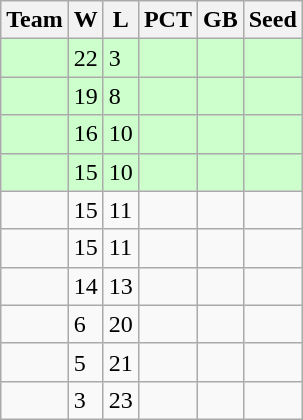<table class=wikitable>
<tr>
<th>Team</th>
<th>W</th>
<th>L</th>
<th>PCT</th>
<th>GB</th>
<th>Seed</th>
</tr>
<tr bgcolor=#ccffcc>
<td></td>
<td>22</td>
<td>3</td>
<td></td>
<td></td>
<td></td>
</tr>
<tr bgcolor=#ccffcc>
<td></td>
<td>19</td>
<td>8</td>
<td></td>
<td></td>
<td></td>
</tr>
<tr bgcolor=#ccffcc>
<td></td>
<td>16</td>
<td>10</td>
<td></td>
<td></td>
<td></td>
</tr>
<tr bgcolor=#ccffcc>
<td></td>
<td>15</td>
<td>10</td>
<td></td>
<td></td>
<td></td>
</tr>
<tr>
<td></td>
<td>15</td>
<td>11</td>
<td></td>
<td></td>
<td></td>
</tr>
<tr>
<td></td>
<td>15</td>
<td>11</td>
<td></td>
<td></td>
<td></td>
</tr>
<tr>
<td></td>
<td>14</td>
<td>13</td>
<td></td>
<td></td>
<td></td>
</tr>
<tr>
<td></td>
<td>6</td>
<td>20</td>
<td></td>
<td></td>
<td></td>
</tr>
<tr>
<td></td>
<td>5</td>
<td>21</td>
<td></td>
<td></td>
<td></td>
</tr>
<tr>
<td></td>
<td>3</td>
<td>23</td>
<td></td>
<td></td>
<td></td>
</tr>
</table>
